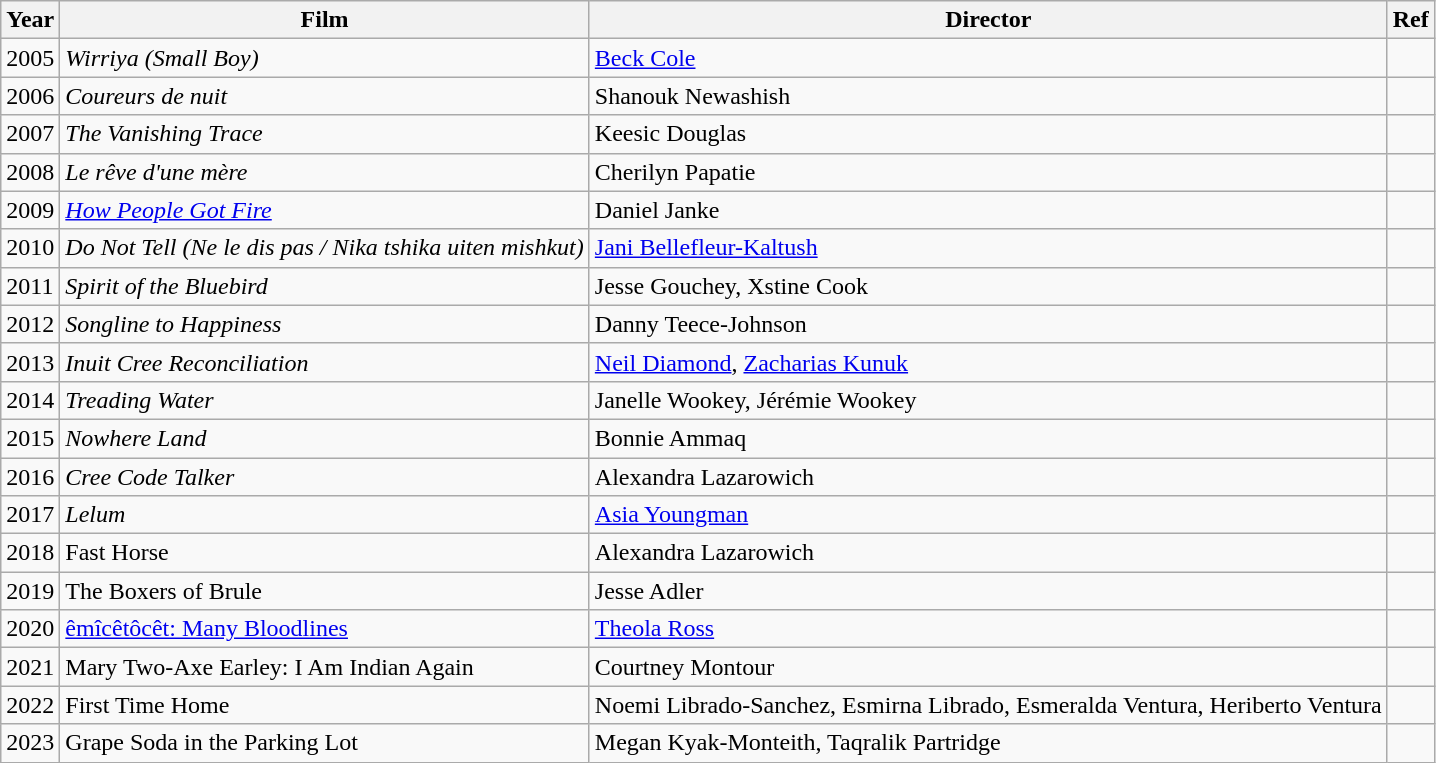<table class="wikitable">
<tr>
<th>Year</th>
<th>Film</th>
<th>Director</th>
<th>Ref</th>
</tr>
<tr>
<td>2005</td>
<td><em>Wirriya (Small Boy)</em></td>
<td><a href='#'>Beck Cole</a></td>
<td></td>
</tr>
<tr>
<td>2006</td>
<td><em>Coureurs de nuit</em></td>
<td>Shanouk Newashish</td>
<td></td>
</tr>
<tr>
<td>2007</td>
<td><em>The Vanishing Trace</em></td>
<td>Keesic Douglas</td>
<td></td>
</tr>
<tr>
<td>2008</td>
<td><em>Le rêve d'une mère</em></td>
<td>Cherilyn Papatie</td>
<td></td>
</tr>
<tr>
<td>2009</td>
<td><em><a href='#'>How People Got Fire</a></em></td>
<td>Daniel Janke</td>
<td></td>
</tr>
<tr>
<td>2010</td>
<td><em>Do Not Tell (Ne le dis pas / Nika tshika uiten mishkut)</em></td>
<td><a href='#'>Jani Bellefleur-Kaltush</a></td>
<td></td>
</tr>
<tr>
<td>2011</td>
<td><em>Spirit of the Bluebird</em></td>
<td>Jesse Gouchey, Xstine Cook</td>
<td></td>
</tr>
<tr>
<td>2012</td>
<td><em>Songline to Happiness</em></td>
<td>Danny Teece-Johnson</td>
<td></td>
</tr>
<tr>
<td>2013</td>
<td><em>Inuit Cree Reconciliation</em></td>
<td><a href='#'>Neil Diamond</a>, <a href='#'>Zacharias Kunuk</a></td>
<td></td>
</tr>
<tr>
<td>2014</td>
<td><em>Treading Water</em></td>
<td>Janelle Wookey, Jérémie Wookey</td>
<td></td>
</tr>
<tr>
<td>2015</td>
<td><em>Nowhere Land</em></td>
<td>Bonnie Ammaq</td>
<td></td>
</tr>
<tr>
<td>2016</td>
<td><em>Cree Code Talker</em></td>
<td>Alexandra Lazarowich</td>
<td></td>
</tr>
<tr>
<td>2017</td>
<td><em>Lelum<strong></td>
<td><a href='#'>Asia Youngman</a></td>
<td></td>
</tr>
<tr>
<td>2018</td>
<td></em>Fast Horse<em></td>
<td>Alexandra Lazarowich</td>
<td></td>
</tr>
<tr>
<td>2019</td>
<td></em>The Boxers of Brule<em></td>
<td>Jesse Adler</td>
<td></td>
</tr>
<tr>
<td>2020</td>
<td></em><a href='#'>êmîcêtôcêt: Many Bloodlines</a><em></td>
<td><a href='#'>Theola Ross</a></td>
<td></td>
</tr>
<tr>
<td>2021</td>
<td></em>Mary Two-Axe Earley: I Am Indian Again<em></td>
<td>Courtney Montour</td>
<td></td>
</tr>
<tr>
<td>2022</td>
<td></em>First Time Home<em></td>
<td>Noemi Librado-Sanchez, Esmirna Librado, Esmeralda Ventura, Heriberto Ventura</td>
<td></td>
</tr>
<tr>
<td>2023</td>
<td></em>Grape Soda in the Parking Lot<em></td>
<td>Megan Kyak-Monteith, Taqralik Partridge</td>
<td></td>
</tr>
</table>
